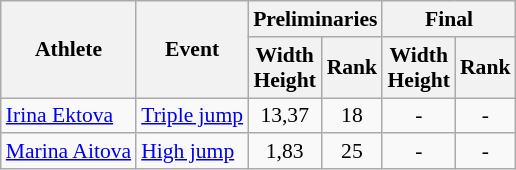<table class=wikitable style="font-size:90%;">
<tr>
<th rowspan="2">Athlete</th>
<th rowspan="2">Event</th>
<th colspan="2">Preliminaries</th>
<th colspan="2">Final</th>
</tr>
<tr>
<th>Width<br>Height</th>
<th>Rank</th>
<th>Width<br>Height</th>
<th>Rank</th>
</tr>
<tr style="border-top: single;">
<td><a href='#'>Irina Ektova</a></td>
<td><a href='#'>Triple jump</a></td>
<td align=center>13,37</td>
<td align=center>18</td>
<td align=center>-</td>
<td align=center>-</td>
</tr>
<tr style="border-top: single;">
<td><a href='#'>Marina Aitova</a></td>
<td><a href='#'>High jump</a></td>
<td align=center>1,83</td>
<td align=center>25</td>
<td align=center>-</td>
<td align=center>-</td>
</tr>
</table>
